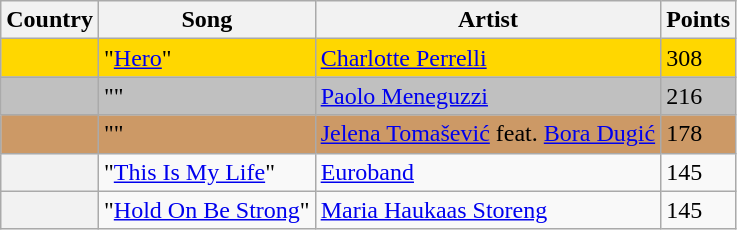<table class="wikitable plainrowheaders">
<tr>
<th scope="col">Country</th>
<th scope="col">Song</th>
<th scope="col">Artist</th>
<th scope="col">Points</th>
</tr>
<tr style="background:gold;">
<th scope="row" style="background:gold;"></th>
<td>"<a href='#'>Hero</a>"</td>
<td><a href='#'>Charlotte Perrelli</a></td>
<td>308</td>
</tr>
<tr style="background:silver;">
<th scope="row" style="background:silver;"></th>
<td>""</td>
<td><a href='#'>Paolo Meneguzzi</a></td>
<td>216</td>
</tr>
<tr style="background:#c96;">
<th scope="row" style="background:#c96;"></th>
<td>""</td>
<td><a href='#'>Jelena Tomašević</a> feat. <a href='#'>Bora Dugić</a></td>
<td>178</td>
</tr>
<tr>
<th scope="row"></th>
<td>"<a href='#'>This Is My Life</a>"</td>
<td><a href='#'>Euroband</a></td>
<td>145</td>
</tr>
<tr>
<th scope="row"></th>
<td>"<a href='#'>Hold On Be Strong</a>"</td>
<td><a href='#'>Maria Haukaas Storeng</a></td>
<td>145</td>
</tr>
</table>
